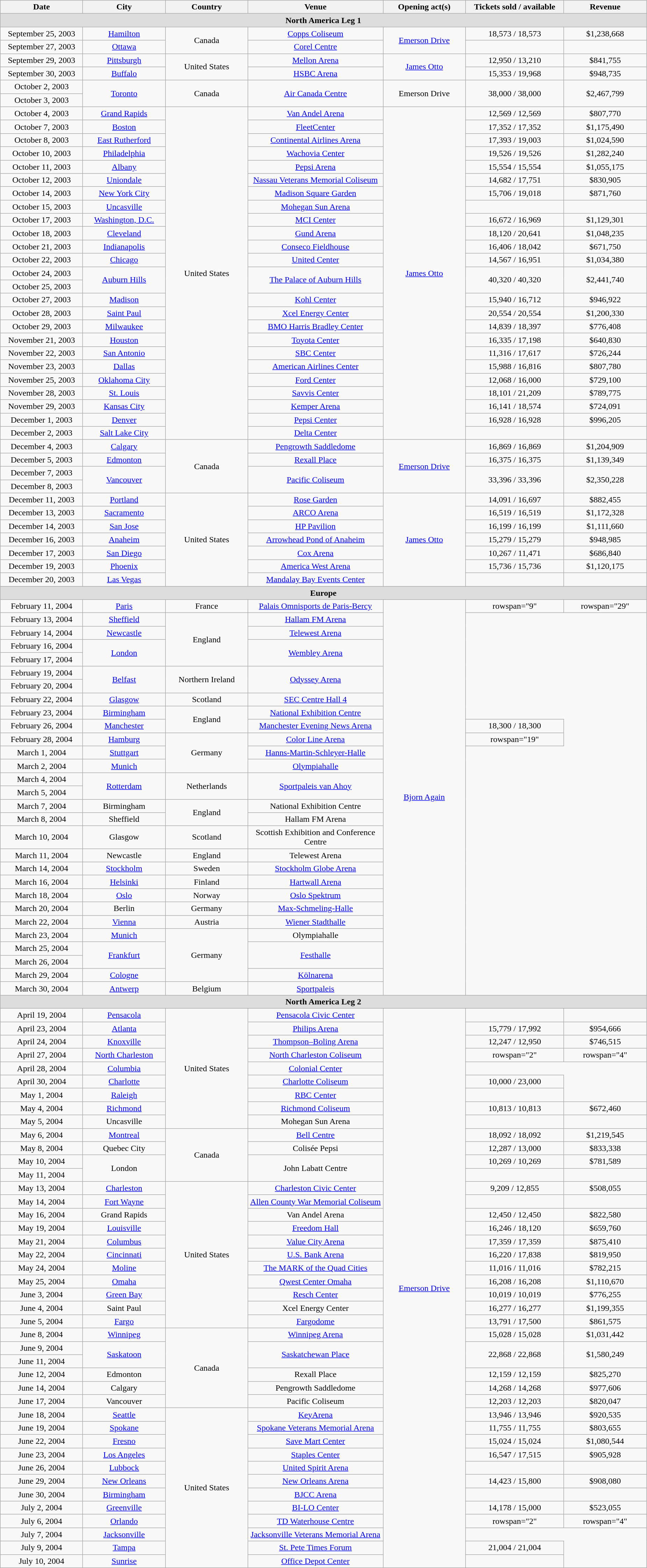<table class="wikitable" style="text-align:center;">
<tr>
<th width="150">Date</th>
<th width="150">City</th>
<th width="150">Country</th>
<th width="250">Venue</th>
<th width="150">Opening act(s)</th>
<th width="180">Tickets sold / available</th>
<th width="150">Revenue</th>
</tr>
<tr bgcolor="#DDDDDD">
<td colspan=7><strong>North America Leg 1</strong></td>
</tr>
<tr>
<td>September 25, 2003</td>
<td><a href='#'>Hamilton</a></td>
<td rowspan="2">Canada</td>
<td><a href='#'>Copps Coliseum</a></td>
<td rowspan="2"><a href='#'>Emerson Drive</a></td>
<td>18,573 / 18,573</td>
<td>$1,238,668</td>
</tr>
<tr>
<td>September 27, 2003</td>
<td><a href='#'>Ottawa</a></td>
<td><a href='#'>Corel Centre</a></td>
<td></td>
<td></td>
</tr>
<tr>
<td>September 29, 2003</td>
<td><a href='#'>Pittsburgh</a></td>
<td rowspan="2">United States</td>
<td><a href='#'>Mellon Arena</a></td>
<td rowspan="2"><a href='#'>James Otto</a></td>
<td>12,950 / 13,210</td>
<td>$841,755</td>
</tr>
<tr>
<td>September 30, 2003</td>
<td><a href='#'>Buffalo</a></td>
<td><a href='#'>HSBC Arena</a></td>
<td>15,353 / 19,968</td>
<td>$948,735</td>
</tr>
<tr>
<td>October 2, 2003</td>
<td rowspan="2"><a href='#'>Toronto</a></td>
<td rowspan="2">Canada</td>
<td rowspan="2"><a href='#'>Air Canada Centre</a></td>
<td rowspan="2">Emerson Drive</td>
<td rowspan="2">38,000 / 38,000</td>
<td rowspan="2">$2,467,799</td>
</tr>
<tr>
<td>October 3, 2003</td>
</tr>
<tr>
<td>October 4, 2003</td>
<td><a href='#'>Grand Rapids</a></td>
<td rowspan="25">United States</td>
<td><a href='#'>Van Andel Arena</a></td>
<td rowspan="25"><a href='#'>James Otto</a></td>
<td>12,569 / 12,569</td>
<td>$807,770</td>
</tr>
<tr>
<td>October 7, 2003</td>
<td><a href='#'>Boston</a></td>
<td><a href='#'>FleetCenter</a></td>
<td>17,352 / 17,352</td>
<td>$1,175,490</td>
</tr>
<tr>
<td>October 8, 2003</td>
<td><a href='#'>East Rutherford</a></td>
<td><a href='#'>Continental Airlines Arena</a></td>
<td>17,393 / 19,003</td>
<td>$1,024,590</td>
</tr>
<tr>
<td>October 10, 2003</td>
<td><a href='#'>Philadelphia</a></td>
<td><a href='#'>Wachovia Center</a></td>
<td>19,526 / 19,526</td>
<td>$1,282,240</td>
</tr>
<tr>
<td>October 11, 2003</td>
<td><a href='#'>Albany</a></td>
<td><a href='#'>Pepsi Arena</a></td>
<td>15,554 / 15,554</td>
<td>$1,055,175</td>
</tr>
<tr>
<td>October 12, 2003</td>
<td><a href='#'>Uniondale</a></td>
<td><a href='#'>Nassau Veterans Memorial Coliseum</a></td>
<td>14,682 / 17,751</td>
<td>$830,905</td>
</tr>
<tr>
<td>October 14, 2003</td>
<td><a href='#'>New York City</a></td>
<td><a href='#'>Madison Square Garden</a></td>
<td>15,706 / 19,018</td>
<td>$871,760</td>
</tr>
<tr>
<td>October 15, 2003</td>
<td><a href='#'>Uncasville</a></td>
<td><a href='#'>Mohegan Sun Arena</a></td>
<td></td>
<td></td>
</tr>
<tr>
<td>October 17, 2003</td>
<td><a href='#'>Washington, D.C.</a></td>
<td><a href='#'>MCI Center</a></td>
<td>16,672 / 16,969</td>
<td>$1,129,301</td>
</tr>
<tr>
<td>October 18, 2003</td>
<td><a href='#'>Cleveland</a></td>
<td><a href='#'>Gund Arena</a></td>
<td>18,120 / 20,641</td>
<td>$1,048,235</td>
</tr>
<tr>
<td>October 21, 2003</td>
<td><a href='#'>Indianapolis</a></td>
<td><a href='#'>Conseco Fieldhouse</a></td>
<td>16,406 / 18,042</td>
<td>$671,750</td>
</tr>
<tr>
<td>October 22, 2003</td>
<td><a href='#'>Chicago</a></td>
<td><a href='#'>United Center</a></td>
<td>14,567 / 16,951</td>
<td>$1,034,380</td>
</tr>
<tr>
<td>October 24, 2003</td>
<td rowspan="2"><a href='#'>Auburn Hills</a></td>
<td rowspan="2"><a href='#'>The Palace of Auburn Hills</a></td>
<td rowspan="2">40,320 / 40,320</td>
<td rowspan="2">$2,441,740</td>
</tr>
<tr>
<td>October 25, 2003</td>
</tr>
<tr>
<td>October 27, 2003</td>
<td><a href='#'>Madison</a></td>
<td><a href='#'>Kohl Center</a></td>
<td>15,940 / 16,712</td>
<td>$946,922</td>
</tr>
<tr>
<td>October 28, 2003</td>
<td><a href='#'>Saint Paul</a></td>
<td><a href='#'>Xcel Energy Center</a></td>
<td>20,554 / 20,554</td>
<td>$1,200,330</td>
</tr>
<tr>
<td>October 29, 2003</td>
<td><a href='#'>Milwaukee</a></td>
<td><a href='#'>BMO Harris Bradley Center</a></td>
<td>14,839 / 18,397</td>
<td>$776,408</td>
</tr>
<tr>
<td>November 21, 2003</td>
<td><a href='#'>Houston</a></td>
<td><a href='#'>Toyota Center</a></td>
<td>16,335 / 17,198</td>
<td>$640,830</td>
</tr>
<tr>
<td>November 22, 2003</td>
<td><a href='#'>San Antonio</a></td>
<td><a href='#'>SBC Center</a></td>
<td>11,316 / 17,617</td>
<td>$726,244</td>
</tr>
<tr>
<td>November 23, 2003</td>
<td><a href='#'>Dallas</a></td>
<td><a href='#'>American Airlines Center</a></td>
<td>15,988 / 16,816</td>
<td>$807,780</td>
</tr>
<tr>
<td>November 25, 2003</td>
<td><a href='#'>Oklahoma City</a></td>
<td><a href='#'>Ford Center</a></td>
<td>12,068 / 16,000</td>
<td>$729,100</td>
</tr>
<tr>
<td>November 28, 2003</td>
<td><a href='#'>St. Louis</a></td>
<td><a href='#'>Savvis Center</a></td>
<td>18,101 / 21,209</td>
<td>$789,775</td>
</tr>
<tr>
<td>November 29, 2003</td>
<td><a href='#'>Kansas City</a></td>
<td><a href='#'>Kemper Arena</a></td>
<td>16,141 / 18,574</td>
<td>$724,091</td>
</tr>
<tr>
<td>December 1, 2003</td>
<td><a href='#'>Denver</a></td>
<td><a href='#'>Pepsi Center</a></td>
<td>16,928 / 16,928</td>
<td>$996,205</td>
</tr>
<tr>
<td>December 2, 2003</td>
<td><a href='#'>Salt Lake City</a></td>
<td><a href='#'>Delta Center</a></td>
<td></td>
<td></td>
</tr>
<tr>
<td>December 4, 2003</td>
<td><a href='#'>Calgary</a></td>
<td rowspan="4">Canada</td>
<td><a href='#'>Pengrowth Saddledome</a></td>
<td rowspan="4"><a href='#'>Emerson Drive</a></td>
<td>16,869 / 16,869</td>
<td>$1,204,909</td>
</tr>
<tr>
<td>December 5, 2003</td>
<td><a href='#'>Edmonton</a></td>
<td><a href='#'>Rexall Place</a></td>
<td>16,375 / 16,375</td>
<td>$1,139,349</td>
</tr>
<tr>
<td>December 7, 2003</td>
<td rowspan="2"><a href='#'>Vancouver</a></td>
<td rowspan="2"><a href='#'>Pacific Coliseum</a></td>
<td rowspan="2">33,396 / 33,396</td>
<td rowspan="2">$2,350,228</td>
</tr>
<tr>
<td>December 8, 2003</td>
</tr>
<tr>
<td>December 11, 2003</td>
<td><a href='#'>Portland</a></td>
<td rowspan="7">United States</td>
<td><a href='#'>Rose Garden</a></td>
<td rowspan="7"><a href='#'>James Otto</a></td>
<td>14,091 / 16,697</td>
<td>$882,455</td>
</tr>
<tr>
<td>December 13, 2003</td>
<td><a href='#'>Sacramento</a></td>
<td><a href='#'>ARCO Arena</a></td>
<td>16,519 / 16,519</td>
<td>$1,172,328</td>
</tr>
<tr>
<td>December 14, 2003</td>
<td><a href='#'>San Jose</a></td>
<td><a href='#'>HP Pavilion</a></td>
<td>16,199 / 16,199</td>
<td>$1,111,660</td>
</tr>
<tr>
<td>December 16, 2003</td>
<td><a href='#'>Anaheim</a></td>
<td><a href='#'>Arrowhead Pond of Anaheim</a></td>
<td>15,279 / 15,279</td>
<td>$948,985</td>
</tr>
<tr>
<td>December 17, 2003</td>
<td><a href='#'>San Diego</a></td>
<td><a href='#'>Cox Arena</a></td>
<td>10,267 / 11,471</td>
<td>$686,840</td>
</tr>
<tr>
<td>December 19, 2003</td>
<td><a href='#'>Phoenix</a></td>
<td><a href='#'>America West Arena</a></td>
<td>15,736 / 15,736</td>
<td>$1,120,175</td>
</tr>
<tr>
<td>December 20, 2003</td>
<td><a href='#'>Las Vegas</a></td>
<td><a href='#'>Mandalay Bay Events Center</a></td>
<td></td>
<td></td>
</tr>
<tr bgcolor="#DDDDDD">
<td colspan=7><strong>Europe</strong></td>
</tr>
<tr>
<td>February 11, 2004</td>
<td><a href='#'>Paris</a></td>
<td>France</td>
<td><a href='#'>Palais Omnisports de Paris-Bercy</a></td>
<td rowspan="29"><a href='#'>Bjorn Again</a></td>
<td>rowspan="9" </td>
<td>rowspan="29" </td>
</tr>
<tr>
<td>February 13, 2004</td>
<td><a href='#'>Sheffield</a></td>
<td rowspan="4">England</td>
<td><a href='#'>Hallam FM Arena</a></td>
</tr>
<tr>
<td>February 14, 2004</td>
<td><a href='#'>Newcastle</a></td>
<td><a href='#'>Telewest Arena</a></td>
</tr>
<tr>
<td>February 16, 2004</td>
<td rowspan="2"><a href='#'>London</a></td>
<td rowspan="2"><a href='#'>Wembley Arena</a></td>
</tr>
<tr>
<td>February 17, 2004</td>
</tr>
<tr>
<td>February 19, 2004</td>
<td rowspan="2"><a href='#'>Belfast</a></td>
<td rowspan="2">Northern Ireland</td>
<td rowspan="2"><a href='#'>Odyssey Arena</a></td>
</tr>
<tr>
<td>February 20, 2004</td>
</tr>
<tr>
<td>February 22, 2004</td>
<td><a href='#'>Glasgow</a></td>
<td>Scotland</td>
<td><a href='#'>SEC Centre Hall 4</a></td>
</tr>
<tr>
<td>February 23, 2004</td>
<td><a href='#'>Birmingham</a></td>
<td rowspan="2">England</td>
<td><a href='#'>National Exhibition Centre</a></td>
</tr>
<tr>
<td>February 26, 2004</td>
<td><a href='#'>Manchester</a></td>
<td><a href='#'>Manchester Evening News Arena</a></td>
<td>18,300 / 18,300</td>
</tr>
<tr>
<td>February 28, 2004</td>
<td><a href='#'>Hamburg</a></td>
<td rowspan="3">Germany</td>
<td><a href='#'>Color Line Arena</a></td>
<td>rowspan="19" </td>
</tr>
<tr>
<td>March 1, 2004</td>
<td><a href='#'>Stuttgart</a></td>
<td><a href='#'>Hanns-Martin-Schleyer-Halle</a></td>
</tr>
<tr>
<td>March 2, 2004</td>
<td><a href='#'>Munich</a></td>
<td><a href='#'>Olympiahalle</a></td>
</tr>
<tr>
<td>March 4, 2004</td>
<td rowspan="2"><a href='#'>Rotterdam</a></td>
<td rowspan="2">Netherlands</td>
<td rowspan="2"><a href='#'>Sportpaleis van Ahoy</a></td>
</tr>
<tr>
<td>March 5, 2004</td>
</tr>
<tr>
<td>March 7, 2004</td>
<td>Birmingham</td>
<td rowspan="2">England</td>
<td>National Exhibition Centre</td>
</tr>
<tr>
<td>March 8, 2004</td>
<td>Sheffield</td>
<td>Hallam FM Arena</td>
</tr>
<tr>
<td>March 10, 2004</td>
<td>Glasgow</td>
<td>Scotland</td>
<td>Scottish Exhibition and Conference Centre</td>
</tr>
<tr>
<td>March 11, 2004</td>
<td>Newcastle</td>
<td>England</td>
<td>Telewest Arena</td>
</tr>
<tr>
<td>March 14, 2004</td>
<td><a href='#'>Stockholm</a></td>
<td>Sweden</td>
<td><a href='#'>Stockholm Globe Arena</a></td>
</tr>
<tr>
<td>March 16, 2004</td>
<td><a href='#'>Helsinki</a></td>
<td>Finland</td>
<td><a href='#'>Hartwall Arena</a></td>
</tr>
<tr>
<td>March 18, 2004</td>
<td><a href='#'>Oslo</a></td>
<td>Norway</td>
<td><a href='#'>Oslo Spektrum</a></td>
</tr>
<tr>
<td>March 20, 2004</td>
<td>Berlin</td>
<td>Germany</td>
<td><a href='#'>Max-Schmeling-Halle</a></td>
</tr>
<tr>
<td>March 22, 2004</td>
<td><a href='#'>Vienna</a></td>
<td>Austria</td>
<td><a href='#'>Wiener Stadthalle</a></td>
</tr>
<tr>
<td>March 23, 2004</td>
<td><a href='#'>Munich</a></td>
<td rowspan="4">Germany</td>
<td>Olympiahalle</td>
</tr>
<tr>
<td>March 25, 2004</td>
<td rowspan="2"><a href='#'>Frankfurt</a></td>
<td rowspan="2"><a href='#'>Festhalle</a></td>
</tr>
<tr>
<td>March 26, 2004</td>
</tr>
<tr>
<td>March 29, 2004</td>
<td><a href='#'>Cologne</a></td>
<td><a href='#'>Kölnarena</a></td>
</tr>
<tr>
<td>March 30, 2004</td>
<td><a href='#'>Antwerp</a></td>
<td>Belgium</td>
<td><a href='#'>Sportpaleis</a></td>
</tr>
<tr bgcolor="#DDDDDD">
<td colspan=7><strong>North America Leg 2</strong></td>
</tr>
<tr>
<td>April 19, 2004</td>
<td><a href='#'>Pensacola</a></td>
<td rowspan="9">United States</td>
<td><a href='#'>Pensacola Civic Center</a></td>
<td rowspan="42"><a href='#'>Emerson Drive</a></td>
<td></td>
<td></td>
</tr>
<tr>
<td>April 23, 2004</td>
<td><a href='#'>Atlanta</a></td>
<td><a href='#'>Philips Arena</a></td>
<td>15,779 / 17,992</td>
<td>$954,666</td>
</tr>
<tr>
<td>April 24, 2004</td>
<td><a href='#'>Knoxville</a></td>
<td><a href='#'>Thompson–Boling Arena</a></td>
<td>12,247 / 12,950</td>
<td>$746,515</td>
</tr>
<tr>
<td>April 27, 2004</td>
<td><a href='#'>North Charleston</a></td>
<td><a href='#'>North Charleston Coliseum</a></td>
<td>rowspan="2" </td>
<td>rowspan="4" </td>
</tr>
<tr>
<td>April 28, 2004</td>
<td><a href='#'>Columbia</a></td>
<td><a href='#'>Colonial Center</a></td>
</tr>
<tr>
<td>April 30, 2004</td>
<td><a href='#'>Charlotte</a></td>
<td><a href='#'>Charlotte Coliseum</a></td>
<td>10,000 / 23,000</td>
</tr>
<tr>
<td>May 1, 2004</td>
<td><a href='#'>Raleigh</a></td>
<td><a href='#'>RBC Center</a></td>
<td></td>
</tr>
<tr>
<td>May 4, 2004</td>
<td><a href='#'>Richmond</a></td>
<td><a href='#'>Richmond Coliseum</a></td>
<td>10,813 / 10,813</td>
<td>$672,460</td>
</tr>
<tr>
<td>May 5, 2004</td>
<td>Uncasville</td>
<td>Mohegan Sun Arena</td>
<td></td>
<td></td>
</tr>
<tr>
<td>May 6, 2004</td>
<td><a href='#'>Montreal</a></td>
<td rowspan="4">Canada</td>
<td><a href='#'>Bell Centre</a></td>
<td>18,092 / 18,092</td>
<td>$1,219,545</td>
</tr>
<tr>
<td>May 8, 2004</td>
<td>Quebec City</td>
<td>Colisée Pepsi</td>
<td>12,287 / 13,000</td>
<td>$833,338</td>
</tr>
<tr>
<td>May 10, 2004</td>
<td rowspan="2">London</td>
<td rowspan="2">John Labatt Centre</td>
<td>10,269 / 10,269</td>
<td>$781,589</td>
</tr>
<tr>
<td>May 11, 2004</td>
<td></td>
<td></td>
</tr>
<tr>
<td>May 13, 2004</td>
<td><a href='#'>Charleston</a></td>
<td rowspan="11">United States</td>
<td><a href='#'>Charleston Civic Center</a></td>
<td>9,209 / 12,855</td>
<td>$508,055</td>
</tr>
<tr>
<td>May 14, 2004</td>
<td><a href='#'>Fort Wayne</a></td>
<td><a href='#'>Allen County War Memorial Coliseum</a></td>
<td></td>
<td></td>
</tr>
<tr>
<td>May 16, 2004</td>
<td>Grand Rapids</td>
<td>Van Andel Arena</td>
<td>12,450 / 12,450</td>
<td>$822,580</td>
</tr>
<tr>
<td>May 19, 2004</td>
<td><a href='#'>Louisville</a></td>
<td><a href='#'>Freedom Hall</a></td>
<td>16,246 / 18,120</td>
<td>$659,760</td>
</tr>
<tr>
<td>May 21, 2004</td>
<td><a href='#'>Columbus</a></td>
<td><a href='#'>Value City Arena</a></td>
<td>17,359 / 17,359</td>
<td>$875,410</td>
</tr>
<tr>
<td>May 22, 2004</td>
<td><a href='#'>Cincinnati</a></td>
<td><a href='#'>U.S. Bank Arena</a></td>
<td>16,220 / 17,838</td>
<td>$819,950</td>
</tr>
<tr>
<td>May 24, 2004</td>
<td><a href='#'>Moline</a></td>
<td><a href='#'>The MARK of the Quad Cities</a></td>
<td>11,016 / 11,016</td>
<td>$782,215</td>
</tr>
<tr>
<td>May 25, 2004</td>
<td><a href='#'>Omaha</a></td>
<td><a href='#'>Qwest Center Omaha</a></td>
<td>16,208 / 16,208</td>
<td>$1,110,670</td>
</tr>
<tr>
<td>June 3, 2004</td>
<td><a href='#'>Green Bay</a></td>
<td><a href='#'>Resch Center</a></td>
<td>10,019 / 10,019</td>
<td>$776,255</td>
</tr>
<tr>
<td>June 4, 2004</td>
<td>Saint Paul</td>
<td>Xcel Energy Center</td>
<td>16,277 / 16,277</td>
<td>$1,199,355</td>
</tr>
<tr>
<td>June 5, 2004</td>
<td><a href='#'>Fargo</a></td>
<td><a href='#'>Fargodome</a></td>
<td>13,791 / 17,500</td>
<td>$861,575</td>
</tr>
<tr>
<td>June 8, 2004</td>
<td><a href='#'>Winnipeg</a></td>
<td rowspan="6">Canada</td>
<td><a href='#'>Winnipeg Arena</a></td>
<td>15,028 / 15,028</td>
<td>$1,031,442</td>
</tr>
<tr>
<td>June 9, 2004</td>
<td rowspan="2"><a href='#'>Saskatoon</a></td>
<td rowspan="2"><a href='#'>Saskatchewan Place</a></td>
<td rowspan="2">22,868 / 22,868</td>
<td rowspan="2">$1,580,249</td>
</tr>
<tr>
<td>June 11, 2004</td>
</tr>
<tr>
<td>June 12, 2004</td>
<td>Edmonton</td>
<td>Rexall Place</td>
<td>12,159 / 12,159</td>
<td>$825,270</td>
</tr>
<tr>
<td>June 14, 2004</td>
<td>Calgary</td>
<td>Pengrowth Saddledome</td>
<td>14,268 / 14,268</td>
<td>$977,606</td>
</tr>
<tr>
<td>June 17, 2004</td>
<td>Vancouver</td>
<td>Pacific Coliseum</td>
<td>12,203 / 12,203</td>
<td>$820,047</td>
</tr>
<tr>
<td>June 18, 2004</td>
<td><a href='#'>Seattle</a></td>
<td rowspan="12">United States</td>
<td><a href='#'>KeyArena</a></td>
<td>13,946 / 13,946</td>
<td>$920,535</td>
</tr>
<tr>
<td>June 19, 2004</td>
<td><a href='#'>Spokane</a></td>
<td><a href='#'>Spokane Veterans Memorial Arena</a></td>
<td>11,755 / 11,755</td>
<td>$803,655</td>
</tr>
<tr>
<td>June 22, 2004</td>
<td><a href='#'>Fresno</a></td>
<td><a href='#'>Save Mart Center</a></td>
<td>15,024 / 15,024</td>
<td>$1,080,544</td>
</tr>
<tr>
<td>June 23, 2004</td>
<td><a href='#'>Los Angeles</a></td>
<td><a href='#'>Staples Center</a></td>
<td>16,547 / 17,515</td>
<td>$905,928</td>
</tr>
<tr>
<td>June 26, 2004</td>
<td><a href='#'>Lubbock</a></td>
<td><a href='#'>United Spirit Arena</a></td>
<td></td>
<td></td>
</tr>
<tr>
<td>June 29, 2004</td>
<td><a href='#'>New Orleans</a></td>
<td><a href='#'>New Orleans Arena</a></td>
<td>14,423 / 15,800</td>
<td>$908,080</td>
</tr>
<tr>
<td>June 30, 2004</td>
<td><a href='#'>Birmingham</a></td>
<td><a href='#'>BJCC Arena</a></td>
<td></td>
<td></td>
</tr>
<tr>
<td>July 2, 2004</td>
<td><a href='#'>Greenville</a></td>
<td><a href='#'>BI-LO Center</a></td>
<td>14,178 / 15,000</td>
<td>$523,055</td>
</tr>
<tr>
<td>July 6, 2004</td>
<td><a href='#'>Orlando</a></td>
<td><a href='#'>TD Waterhouse Centre</a></td>
<td>rowspan="2" </td>
<td>rowspan="4" </td>
</tr>
<tr>
<td>July 7, 2004</td>
<td><a href='#'>Jacksonville</a></td>
<td><a href='#'>Jacksonville Veterans Memorial Arena</a></td>
</tr>
<tr>
<td>July 9, 2004</td>
<td><a href='#'>Tampa</a></td>
<td><a href='#'>St. Pete Times Forum</a></td>
<td>21,004 / 21,004</td>
</tr>
<tr>
<td>July 10, 2004</td>
<td><a href='#'>Sunrise</a></td>
<td><a href='#'>Office Depot Center</a></td>
<td></td>
</tr>
</table>
